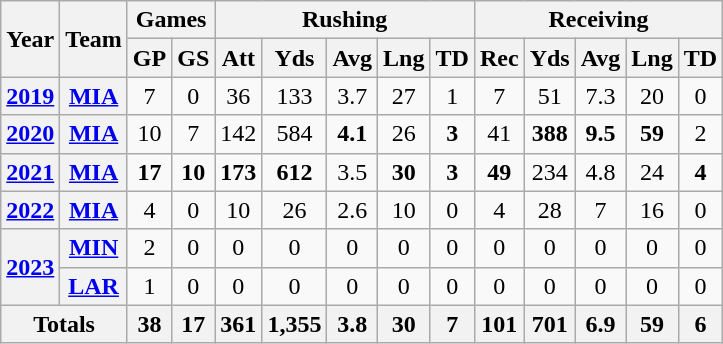<table class="wikitable" style="text-align:center;">
<tr>
<th rowspan="2">Year</th>
<th rowspan="2">Team</th>
<th colspan="2">Games</th>
<th colspan="5">Rushing</th>
<th colspan="5">Receiving</th>
</tr>
<tr>
<th>GP</th>
<th>GS</th>
<th>Att</th>
<th>Yds</th>
<th>Avg</th>
<th>Lng</th>
<th>TD</th>
<th>Rec</th>
<th>Yds</th>
<th>Avg</th>
<th>Lng</th>
<th>TD</th>
</tr>
<tr>
<th><a href='#'>2019</a></th>
<th><a href='#'>MIA</a></th>
<td>7</td>
<td>0</td>
<td>36</td>
<td>133</td>
<td>3.7</td>
<td>27</td>
<td>1</td>
<td>7</td>
<td>51</td>
<td>7.3</td>
<td>20</td>
<td>0</td>
</tr>
<tr>
<th><a href='#'>2020</a></th>
<th><a href='#'>MIA</a></th>
<td>10</td>
<td>7</td>
<td>142</td>
<td>584</td>
<td><strong>4.1</strong></td>
<td>26</td>
<td><strong>3</strong></td>
<td>41</td>
<td><strong>388</strong></td>
<td><strong>9.5</strong></td>
<td><strong>59</strong></td>
<td>2</td>
</tr>
<tr>
<th><a href='#'>2021</a></th>
<th><a href='#'>MIA</a></th>
<td><strong>17</strong></td>
<td><strong>10</strong></td>
<td><strong>173</strong></td>
<td><strong>612</strong></td>
<td>3.5</td>
<td><strong>30</strong></td>
<td><strong>3</strong></td>
<td><strong>49</strong></td>
<td>234</td>
<td>4.8</td>
<td>24</td>
<td><strong>4</strong></td>
</tr>
<tr>
<th><a href='#'>2022</a></th>
<th><a href='#'>MIA</a></th>
<td>4</td>
<td>0</td>
<td>10</td>
<td>26</td>
<td>2.6</td>
<td>10</td>
<td>0</td>
<td>4</td>
<td>28</td>
<td>7</td>
<td>16</td>
<td>0</td>
</tr>
<tr>
<th rowspan="2"><a href='#'>2023</a></th>
<th><a href='#'>MIN</a></th>
<td>2</td>
<td>0</td>
<td>0</td>
<td>0</td>
<td>0</td>
<td>0</td>
<td>0</td>
<td>0</td>
<td>0</td>
<td>0</td>
<td>0</td>
<td>0</td>
</tr>
<tr>
<th><a href='#'>LAR</a></th>
<td>1</td>
<td>0</td>
<td>0</td>
<td>0</td>
<td>0</td>
<td>0</td>
<td>0</td>
<td>0</td>
<td>0</td>
<td>0</td>
<td>0</td>
<td>0</td>
</tr>
<tr>
<th colspan="2">Totals</th>
<th>38</th>
<th>17</th>
<th>361</th>
<th>1,355</th>
<th>3.8</th>
<th>30</th>
<th>7</th>
<th>101</th>
<th>701</th>
<th>6.9</th>
<th>59</th>
<th>6</th>
</tr>
</table>
